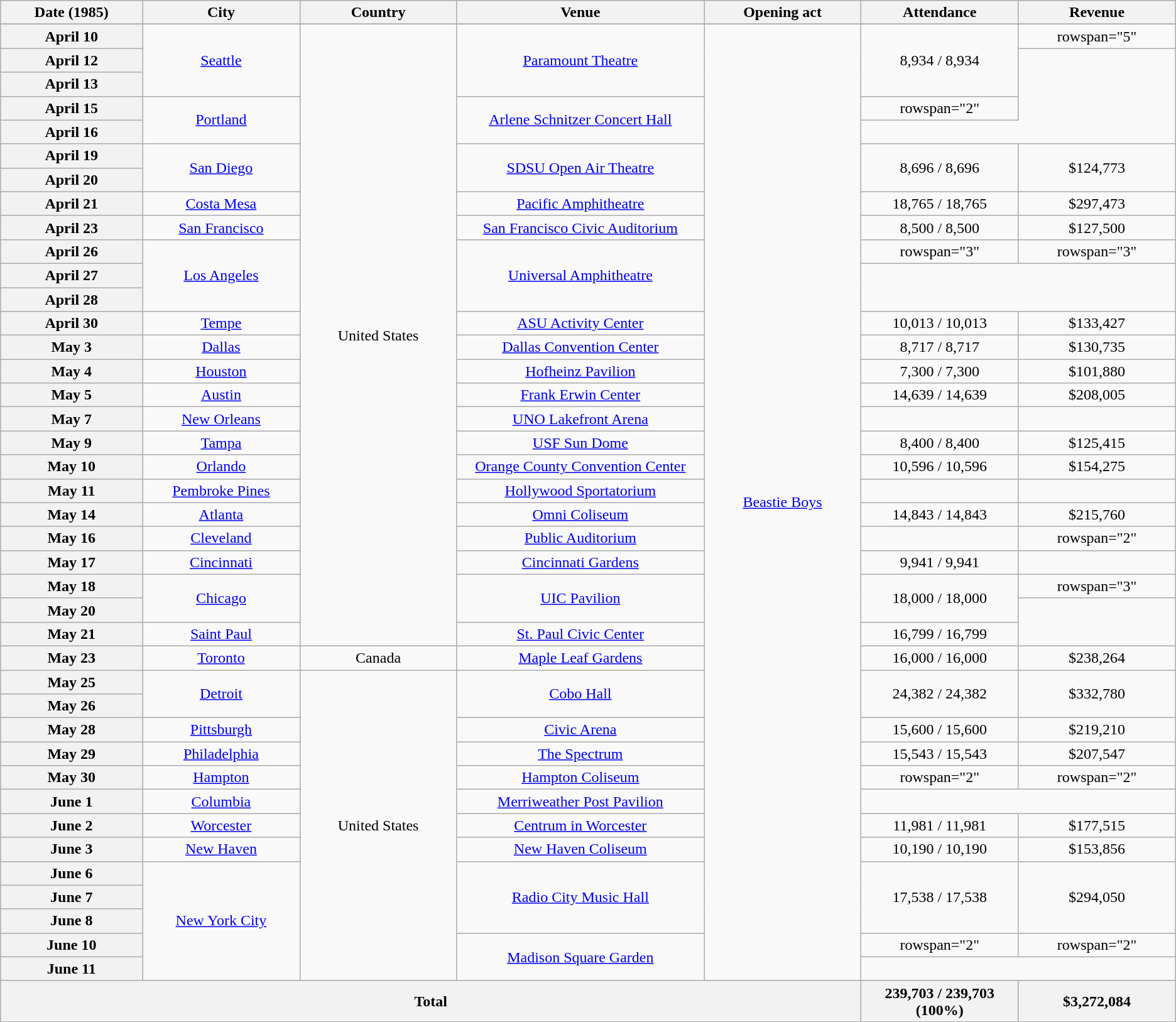<table class="wikitable plainrowheaders" style="text-align:center;">
<tr>
<th scope="col" style="width:9em;">Date (1985)</th>
<th scope="col" style="width:10em;">City</th>
<th scope="col" style="width:10em;">Country</th>
<th scope="col" style="width:16em;">Venue</th>
<th scope="col" style="width:10em;">Opening act</th>
<th scope="col" style="width:10em;">Attendance</th>
<th scope="col" style="width:10em;">Revenue</th>
</tr>
<tr>
</tr>
<tr>
<th scope="row" style="text-align:center;">April 10</th>
<td rowspan="3"><a href='#'>Seattle</a></td>
<td rowspan="26">United States</td>
<td rowspan="3"><a href='#'>Paramount Theatre</a></td>
<td rowspan="40"><a href='#'>Beastie Boys</a></td>
<td rowspan="3">8,934 / 8,934</td>
<td>rowspan="5" </td>
</tr>
<tr>
<th scope="row" style="text-align:center;">April 12</th>
</tr>
<tr>
<th scope="row" style="text-align:center;">April 13</th>
</tr>
<tr>
<th scope="row" style="text-align:center;">April 15</th>
<td rowspan="2"><a href='#'>Portland</a></td>
<td rowspan="2"><a href='#'>Arlene Schnitzer Concert Hall</a></td>
<td>rowspan="2" </td>
</tr>
<tr>
<th scope="row" style="text-align:center;">April 16</th>
</tr>
<tr>
<th scope="row" style="text-align:center;">April 19</th>
<td rowspan="2"><a href='#'>San Diego</a></td>
<td rowspan="2"><a href='#'>SDSU Open Air Theatre</a></td>
<td rowspan="2">8,696 / 8,696</td>
<td rowspan="2">$124,773</td>
</tr>
<tr>
<th scope="row" style="text-align:center;">April 20</th>
</tr>
<tr>
<th scope="row" style="text-align:center;">April 21</th>
<td><a href='#'>Costa Mesa</a></td>
<td><a href='#'>Pacific Amphitheatre</a></td>
<td>18,765 / 18,765</td>
<td>$297,473</td>
</tr>
<tr>
<th scope="row" style="text-align:center;">April 23</th>
<td><a href='#'>San Francisco</a></td>
<td><a href='#'>San Francisco Civic Auditorium</a></td>
<td>8,500 / 8,500</td>
<td>$127,500</td>
</tr>
<tr>
<th scope="row" style="text-align:center;">April 26</th>
<td rowspan="3"><a href='#'>Los Angeles</a></td>
<td rowspan="3"><a href='#'>Universal Amphitheatre</a></td>
<td>rowspan="3" </td>
<td>rowspan="3" </td>
</tr>
<tr>
<th scope="row" style="text-align:center;">April 27</th>
</tr>
<tr>
<th scope="row" style="text-align:center;">April 28</th>
</tr>
<tr>
<th scope="row" style="text-align:center;">April 30</th>
<td><a href='#'>Tempe</a></td>
<td><a href='#'>ASU Activity Center</a></td>
<td>10,013 / 10,013</td>
<td>$133,427</td>
</tr>
<tr>
<th scope="row" style="text-align:center;">May 3</th>
<td><a href='#'>Dallas</a></td>
<td><a href='#'>Dallas Convention Center</a></td>
<td>8,717 / 8,717</td>
<td>$130,735</td>
</tr>
<tr>
<th scope="row" style="text-align:center;">May 4</th>
<td><a href='#'>Houston</a></td>
<td><a href='#'>Hofheinz Pavilion</a></td>
<td>7,300 / 7,300</td>
<td>$101,880</td>
</tr>
<tr>
<th scope="row" style="text-align:center;">May 5</th>
<td><a href='#'>Austin</a></td>
<td><a href='#'>Frank Erwin Center</a></td>
<td>14,639 / 14,639</td>
<td>$208,005</td>
</tr>
<tr>
<th scope="row" style="text-align:center;">May 7</th>
<td><a href='#'>New Orleans</a></td>
<td><a href='#'>UNO Lakefront Arena</a></td>
<td></td>
<td></td>
</tr>
<tr>
<th scope="row" style="text-align:center;">May 9</th>
<td><a href='#'>Tampa</a></td>
<td><a href='#'>USF Sun Dome</a></td>
<td>8,400 / 8,400</td>
<td>$125,415</td>
</tr>
<tr>
<th scope="row" style="text-align:center;">May 10</th>
<td><a href='#'>Orlando</a></td>
<td><a href='#'>Orange County Convention Center</a></td>
<td>10,596 / 10,596</td>
<td>$154,275</td>
</tr>
<tr>
<th scope="row" style="text-align:center;">May 11</th>
<td><a href='#'>Pembroke Pines</a></td>
<td><a href='#'>Hollywood Sportatorium</a></td>
<td></td>
<td></td>
</tr>
<tr>
<th scope="row" style="text-align:center;">May 14</th>
<td><a href='#'>Atlanta</a></td>
<td><a href='#'>Omni Coliseum</a></td>
<td>14,843 / 14,843</td>
<td>$215,760</td>
</tr>
<tr>
<th scope="row" style="text-align:center;">May 16</th>
<td><a href='#'>Cleveland</a></td>
<td><a href='#'>Public Auditorium</a></td>
<td></td>
<td>rowspan="2" </td>
</tr>
<tr>
<th scope="row" style="text-align:center;">May 17</th>
<td><a href='#'>Cincinnati</a></td>
<td><a href='#'>Cincinnati Gardens</a></td>
<td>9,941 / 9,941</td>
</tr>
<tr>
<th scope="row" style="text-align:center;">May 18</th>
<td rowspan="2"><a href='#'>Chicago</a></td>
<td rowspan="2"><a href='#'>UIC Pavilion</a></td>
<td rowspan="2">18,000 / 18,000</td>
<td>rowspan="3" </td>
</tr>
<tr>
<th scope="row" style="text-align:center;">May 20</th>
</tr>
<tr>
<th scope="row" style="text-align:center;">May 21</th>
<td><a href='#'>Saint Paul</a></td>
<td><a href='#'>St. Paul Civic Center</a></td>
<td>16,799 / 16,799</td>
</tr>
<tr>
<th scope="row" style="text-align:center;">May 23</th>
<td><a href='#'>Toronto</a></td>
<td>Canada</td>
<td><a href='#'>Maple Leaf Gardens</a></td>
<td>16,000 / 16,000</td>
<td>$238,264</td>
</tr>
<tr>
<th scope="row" style="text-align:center;">May 25</th>
<td rowspan="2"><a href='#'>Detroit</a></td>
<td rowspan="13">United States</td>
<td rowspan="2"><a href='#'>Cobo Hall</a></td>
<td rowspan="2">24,382 / 24,382</td>
<td rowspan="2">$332,780</td>
</tr>
<tr>
<th scope="row" style="text-align:center;">May 26</th>
</tr>
<tr>
<th scope="row" style="text-align:center;">May 28</th>
<td><a href='#'>Pittsburgh</a></td>
<td><a href='#'>Civic Arena</a></td>
<td>15,600 / 15,600</td>
<td>$219,210</td>
</tr>
<tr>
<th scope="row" style="text-align:center;">May 29</th>
<td><a href='#'>Philadelphia</a></td>
<td><a href='#'>The Spectrum</a></td>
<td>15,543 / 15,543</td>
<td>$207,547</td>
</tr>
<tr>
<th scope="row" style="text-align:center;">May 30</th>
<td><a href='#'>Hampton</a></td>
<td><a href='#'>Hampton Coliseum</a></td>
<td>rowspan="2" </td>
<td>rowspan="2" </td>
</tr>
<tr>
<th scope="row" style="text-align:center;">June 1</th>
<td><a href='#'>Columbia</a></td>
<td><a href='#'>Merriweather Post Pavilion</a></td>
</tr>
<tr>
<th scope="row" style="text-align:center;">June 2</th>
<td><a href='#'>Worcester</a></td>
<td><a href='#'>Centrum in Worcester</a></td>
<td>11,981 / 11,981</td>
<td>$177,515</td>
</tr>
<tr>
<th scope="row" style="text-align:center;">June 3</th>
<td><a href='#'>New Haven</a></td>
<td><a href='#'>New Haven Coliseum</a></td>
<td>10,190 / 10,190</td>
<td>$153,856</td>
</tr>
<tr>
<th scope="row" style="text-align:center;">June 6</th>
<td rowspan="5"><a href='#'>New York City</a></td>
<td rowspan="3"><a href='#'>Radio City Music Hall</a></td>
<td rowspan="3">17,538 / 17,538</td>
<td rowspan="3">$294,050</td>
</tr>
<tr>
<th scope="row" style="text-align:center;">June 7</th>
</tr>
<tr>
<th scope="row" style="text-align:center;">June 8</th>
</tr>
<tr>
<th scope="row" style="text-align:center;">June 10</th>
<td rowspan="2"><a href='#'>Madison Square Garden</a></td>
<td>rowspan="2" </td>
<td>rowspan="2" </td>
</tr>
<tr>
<th scope="row" style="text-align:center;">June 11</th>
</tr>
<tr>
<th colspan="5">Total</th>
<th>239,703 / 239,703 (100%)</th>
<th>$3,272,084</th>
</tr>
<tr>
</tr>
</table>
